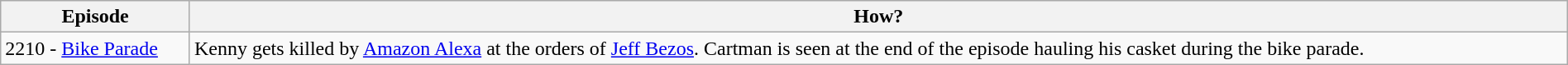<table class="wikitable" width="100%">
<tr>
<th>Episode</th>
<th>How?</th>
</tr>
<tr>
<td>2210 - <a href='#'>Bike Parade</a></td>
<td>Kenny gets killed by <a href='#'>Amazon Alexa</a> at the orders of <a href='#'>Jeff Bezos</a>. Cartman is seen at the end of the episode hauling his casket during the bike parade.</td>
</tr>
</table>
